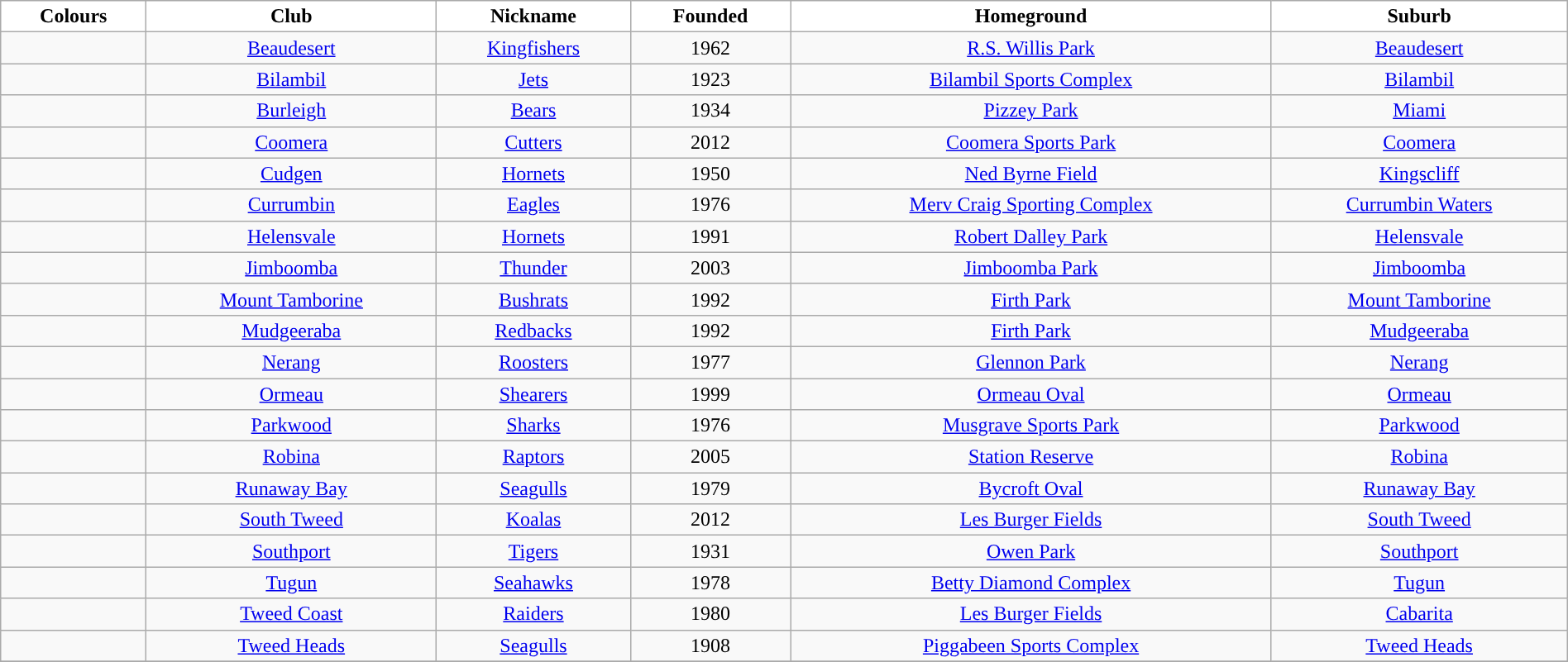<table class="wikitable" style="width:100%; text-align:center">
<tr>
<th style="background:white;">Colours</th>
<th style="background:white;">Club</th>
<th style="background:white;">Nickname</th>
<th style="background:white;">Founded</th>
<th style="background:white;">Homeground</th>
<th style="background:white;">Suburb</th>
</tr>
<tr>
<td align=left></td>
<td><a href='#'>Beaudesert</a></td>
<td><a href='#'>Kingfishers</a></td>
<td>1962</td>
<td><a href='#'>R.S. Willis Park</a></td>
<td><a href='#'>Beaudesert</a></td>
</tr>
<tr>
<td align=left></td>
<td><a href='#'>Bilambil</a></td>
<td><a href='#'>Jets</a></td>
<td>1923</td>
<td><a href='#'>Bilambil Sports Complex</a></td>
<td><a href='#'>Bilambil</a></td>
</tr>
<tr>
<td align=left></td>
<td><a href='#'>Burleigh</a></td>
<td><a href='#'>Bears</a></td>
<td>1934</td>
<td><a href='#'>Pizzey Park</a></td>
<td><a href='#'>Miami</a></td>
</tr>
<tr>
<td align=left></td>
<td><a href='#'>Coomera</a></td>
<td><a href='#'>Cutters</a></td>
<td>2012</td>
<td><a href='#'>Coomera Sports Park</a></td>
<td><a href='#'>Coomera</a></td>
</tr>
<tr>
<td align=left></td>
<td><a href='#'>Cudgen</a></td>
<td><a href='#'>Hornets</a></td>
<td>1950</td>
<td><a href='#'>Ned Byrne Field</a></td>
<td><a href='#'>Kingscliff</a></td>
</tr>
<tr>
<td align=left></td>
<td><a href='#'>Currumbin</a></td>
<td><a href='#'>Eagles</a></td>
<td>1976</td>
<td><a href='#'>Merv Craig Sporting Complex</a></td>
<td><a href='#'>Currumbin Waters</a></td>
</tr>
<tr>
<td align=left></td>
<td><a href='#'>Helensvale</a></td>
<td><a href='#'>Hornets</a></td>
<td>1991</td>
<td><a href='#'>Robert Dalley Park</a></td>
<td><a href='#'>Helensvale</a></td>
</tr>
<tr>
<td align=left></td>
<td><a href='#'>Jimboomba</a></td>
<td><a href='#'>Thunder</a></td>
<td>2003</td>
<td><a href='#'>Jimboomba Park</a></td>
<td><a href='#'>Jimboomba</a></td>
</tr>
<tr>
<td align=left></td>
<td><a href='#'>Mount Tamborine</a></td>
<td><a href='#'>Bushrats</a></td>
<td>1992</td>
<td><a href='#'>Firth Park</a></td>
<td><a href='#'>Mount Tamborine</a></td>
</tr>
<tr>
<td align=left></td>
<td><a href='#'>Mudgeeraba</a></td>
<td><a href='#'>Redbacks</a></td>
<td>1992</td>
<td><a href='#'>Firth Park</a></td>
<td><a href='#'>Mudgeeraba</a></td>
</tr>
<tr>
<td align=left></td>
<td><a href='#'>Nerang</a></td>
<td><a href='#'>Roosters</a></td>
<td>1977</td>
<td><a href='#'>Glennon Park</a></td>
<td><a href='#'>Nerang</a></td>
</tr>
<tr>
<td align=left></td>
<td><a href='#'>Ormeau</a></td>
<td><a href='#'>Shearers</a></td>
<td>1999</td>
<td><a href='#'>Ormeau Oval</a></td>
<td><a href='#'>Ormeau</a></td>
</tr>
<tr>
<td align=left></td>
<td><a href='#'>Parkwood</a></td>
<td><a href='#'>Sharks</a></td>
<td>1976</td>
<td><a href='#'>Musgrave Sports Park</a></td>
<td><a href='#'>Parkwood</a></td>
</tr>
<tr>
<td align=left></td>
<td><a href='#'>Robina</a></td>
<td><a href='#'>Raptors</a></td>
<td>2005</td>
<td><a href='#'>Station Reserve</a></td>
<td><a href='#'>Robina</a></td>
</tr>
<tr>
<td align=left></td>
<td><a href='#'>Runaway Bay</a></td>
<td><a href='#'>Seagulls</a></td>
<td>1979</td>
<td><a href='#'>Bycroft Oval</a></td>
<td><a href='#'>Runaway Bay</a></td>
</tr>
<tr>
<td align=left></td>
<td><a href='#'>South Tweed</a></td>
<td><a href='#'>Koalas</a></td>
<td>2012</td>
<td><a href='#'>Les Burger Fields</a></td>
<td><a href='#'>South Tweed</a></td>
</tr>
<tr>
<td align=left></td>
<td><a href='#'>Southport</a></td>
<td><a href='#'>Tigers</a></td>
<td>1931</td>
<td><a href='#'>Owen Park</a></td>
<td><a href='#'>Southport</a></td>
</tr>
<tr>
<td align=left></td>
<td><a href='#'>Tugun</a></td>
<td><a href='#'>Seahawks</a></td>
<td>1978</td>
<td><a href='#'>Betty Diamond Complex</a></td>
<td><a href='#'>Tugun</a></td>
</tr>
<tr>
<td align=left></td>
<td><a href='#'>Tweed Coast</a></td>
<td><a href='#'>Raiders</a></td>
<td>1980</td>
<td><a href='#'>Les Burger Fields</a></td>
<td><a href='#'>Cabarita</a></td>
</tr>
<tr>
<td align=left></td>
<td><a href='#'>Tweed Heads</a></td>
<td><a href='#'>Seagulls</a></td>
<td>1908</td>
<td><a href='#'>Piggabeen Sports Complex</a></td>
<td><a href='#'>Tweed Heads</a></td>
</tr>
<tr>
</tr>
</table>
